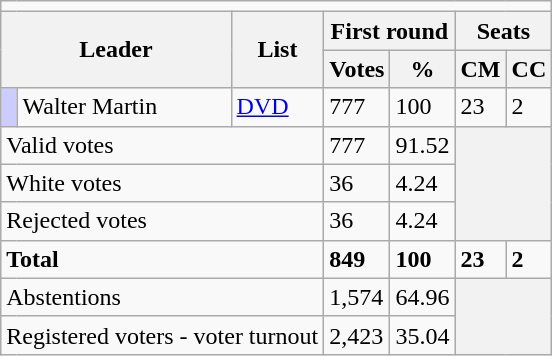<table class="wikitable">
<tr>
<td colspan="7"></td>
</tr>
<tr>
<th colspan="2" rowspan="2">Leader</th>
<th rowspan="2">List</th>
<th colspan="2">First round</th>
<th colspan="2">Seats</th>
</tr>
<tr>
<th>Votes</th>
<th>%</th>
<th>CM</th>
<th>CC</th>
</tr>
<tr>
<td bgcolor="#ccccff"></td>
<td>Walter Martin</td>
<td><a href='#'>DVD</a></td>
<td>777</td>
<td>100</td>
<td>23</td>
<td>2</td>
</tr>
<tr>
<td colspan="3">Valid votes</td>
<td>777</td>
<td>91.52</td>
<th colspan="2" rowspan="3"></th>
</tr>
<tr>
<td colspan="3">White votes</td>
<td>36</td>
<td>4.24</td>
</tr>
<tr>
<td colspan="3">Rejected votes</td>
<td>36</td>
<td>4.24</td>
</tr>
<tr>
<td colspan="3"><strong>Total</strong></td>
<td><strong>849</strong></td>
<td><strong>100</strong></td>
<td><strong>23</strong></td>
<td><strong>2</strong></td>
</tr>
<tr>
<td colspan="3">Abstentions</td>
<td>1,574</td>
<td>64.96</td>
<th colspan="2" rowspan="2"></th>
</tr>
<tr>
<td colspan="3">Registered voters - voter turnout</td>
<td>2,423</td>
<td>35.04</td>
</tr>
</table>
